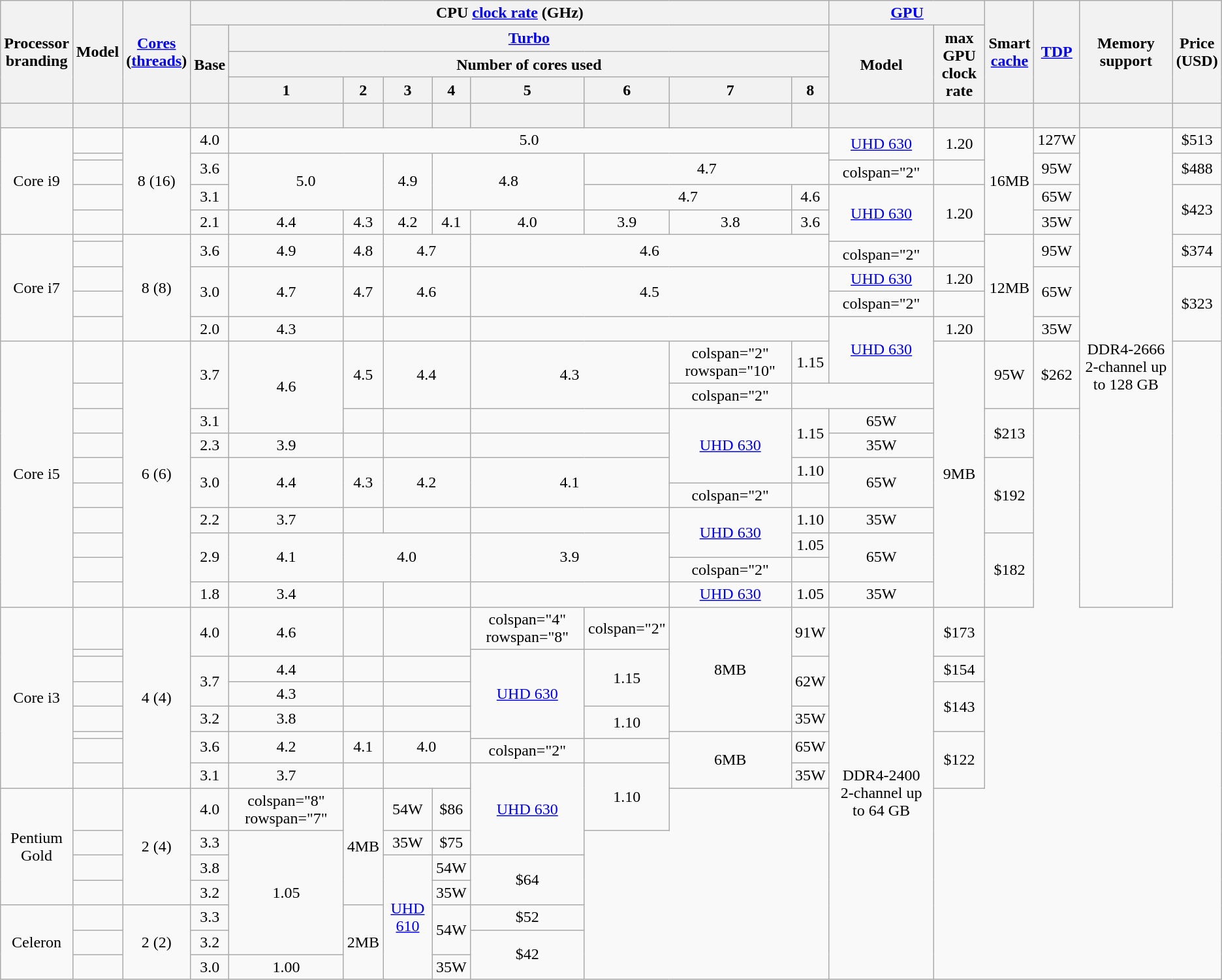<table class="wikitable sortable hover-highlight" style="text-align: center">
<tr>
<th rowspan="4">Processor<br>branding</th>
<th rowspan="4">Model</th>
<th rowspan="4"><a href='#'>Cores</a> <br> (<a href='#'>threads</a>)</th>
<th colspan="9">CPU <a href='#'>clock rate</a> (GHz)</th>
<th colspan="2"><a href='#'>GPU</a></th>
<th rowspan="4">Smart <br> <a href='#'>cache</a></th>
<th rowspan="4"><a href='#'>TDP</a></th>
<th rowspan="4">Memory support</th>
<th rowspan="4">Price <br> (USD)</th>
</tr>
<tr>
<th rowspan="3">Base</th>
<th colspan="8"><a href='#'>Turbo</a></th>
<th rowspan="3">Model</th>
<th rowspan="3">max GPU<br>clock rate</th>
</tr>
<tr>
<th colspan="8">Number of cores used</th>
</tr>
<tr>
<th>1</th>
<th>2</th>
<th>3</th>
<th>4</th>
<th>5</th>
<th>6</th>
<th>7</th>
<th>8</th>
</tr>
<tr>
<th style="background-position:center"><br></th>
<th style="background-position:center"></th>
<th style="background-position:center"></th>
<th style="background-position:center"></th>
<th style="background-position:center"></th>
<th style="background-position:center"></th>
<th style="background-position:center"></th>
<th style="background-position:center"></th>
<th style="background-position:center"></th>
<th style="background-position:center"></th>
<th style="background-position:center"></th>
<th style="background-position:center"></th>
<th style="background-position:center"></th>
<th style="background-position:center"></th>
<th style="background-position:center"></th>
<th style="background-position:center"></th>
<th style="background-position:center"></th>
<th style="background-position:center"></th>
</tr>
<tr>
<td rowspan="5">Core i9</td>
<td></td>
<td rowspan="5">8 (16)</td>
<td>4.0</td>
<td colspan="8">5.0</td>
<td rowspan="2"><a href='#'>UHD 630</a></td>
<td rowspan="2">1.20</td>
<td rowspan="5">16MB</td>
<td>127W</td>
<td rowspan="20">DDR4-2666<br>2-channel
up to 128 GB</td>
<td>$513</td>
</tr>
<tr>
<td></td>
<td rowspan="2">3.6</td>
<td colspan="2" rowspan="3">5.0</td>
<td rowspan="3">4.9</td>
<td colspan="2" rowspan="3">4.8</td>
<td colspan="3" rowspan="2">4.7</td>
<td rowspan="2">95W</td>
<td rowspan="2">$488</td>
</tr>
<tr>
<td></td>
<td>colspan="2" </td>
</tr>
<tr>
<td></td>
<td>3.1</td>
<td colspan="2">4.7</td>
<td>4.6</td>
<td rowspan="3"><a href='#'>UHD 630</a></td>
<td rowspan="3">1.20</td>
<td>65W</td>
<td rowspan="2">$423</td>
</tr>
<tr>
<td></td>
<td>2.1</td>
<td>4.4</td>
<td>4.3</td>
<td>4.2</td>
<td>4.1</td>
<td>4.0</td>
<td>3.9</td>
<td>3.8</td>
<td>3.6</td>
<td>35W</td>
</tr>
<tr>
<td rowspan="5">Core i7</td>
<td></td>
<td rowspan="5">8 (8)</td>
<td rowspan="2">3.6</td>
<td rowspan="2">4.9</td>
<td rowspan="2">4.8</td>
<td colspan="2" rowspan="2">4.7</td>
<td colspan="4" rowspan="2">4.6</td>
<td rowspan="5">12MB</td>
<td rowspan="2">95W</td>
<td rowspan="2">$374</td>
</tr>
<tr>
<td></td>
<td>colspan="2" </td>
</tr>
<tr>
<td></td>
<td rowspan="2">3.0</td>
<td rowspan="2">4.7</td>
<td rowspan="2">4.7</td>
<td colspan="2" rowspan="2">4.6</td>
<td colspan="4" rowspan="2">4.5</td>
<td><a href='#'>UHD 630</a></td>
<td>1.20</td>
<td rowspan="2">65W</td>
<td rowspan="3">$323</td>
</tr>
<tr>
<td></td>
<td>colspan="2" </td>
</tr>
<tr>
<td></td>
<td>2.0</td>
<td>4.3</td>
<td></td>
<td colspan="2"></td>
<td colspan="4"></td>
<td rowspan="2"><a href='#'>UHD 630</a></td>
<td>1.20</td>
<td>35W</td>
</tr>
<tr>
<td rowspan="10">Core i5</td>
<td></td>
<td rowspan="10">6 (6)</td>
<td rowspan="2">3.7</td>
<td rowspan="3">4.6</td>
<td rowspan="2">4.5</td>
<td colspan="2" rowspan="2">4.4</td>
<td colspan="2" rowspan="2">4.3</td>
<td>colspan="2" rowspan="10" </td>
<td>1.15</td>
<td rowspan="10">9MB</td>
<td rowspan="2">95W</td>
<td rowspan="2">$262</td>
</tr>
<tr>
<td></td>
<td>colspan="2" </td>
</tr>
<tr>
<td></td>
<td>3.1</td>
<td></td>
<td colspan="2"></td>
<td colspan="2"></td>
<td rowspan="3"><a href='#'>UHD 630</a></td>
<td rowspan="2">1.15</td>
<td>65W</td>
<td rowspan="2">$213</td>
</tr>
<tr>
<td></td>
<td>2.3</td>
<td>3.9</td>
<td></td>
<td colspan="2"></td>
<td colspan="2"></td>
<td>35W</td>
</tr>
<tr>
<td></td>
<td rowspan="2">3.0</td>
<td rowspan="2">4.4</td>
<td rowspan="2">4.3</td>
<td colspan="2" rowspan="2">4.2</td>
<td colspan="2" rowspan="2">4.1</td>
<td>1.10</td>
<td rowspan="2">65W</td>
<td rowspan="3">$192</td>
</tr>
<tr>
<td></td>
<td>colspan="2" </td>
</tr>
<tr>
<td></td>
<td>2.2</td>
<td>3.7</td>
<td></td>
<td colspan="2"></td>
<td colspan="2"></td>
<td rowspan="2"><a href='#'>UHD 630</a></td>
<td>1.10</td>
<td>35W</td>
</tr>
<tr>
<td></td>
<td rowspan="2">2.9</td>
<td rowspan="2">4.1</td>
<td colspan="3" rowspan="2">4.0</td>
<td colspan="2" rowspan="2">3.9</td>
<td>1.05</td>
<td rowspan="2">65W</td>
<td rowspan="3">$182</td>
</tr>
<tr>
<td></td>
<td>colspan="2" </td>
</tr>
<tr>
<td></td>
<td>1.8</td>
<td>3.4</td>
<td></td>
<td colspan="2"></td>
<td colspan="2"></td>
<td><a href='#'>UHD 630</a></td>
<td>1.05</td>
<td>35W</td>
</tr>
<tr>
<td rowspan="8">Core i3</td>
<td></td>
<td rowspan="8">4 (4)</td>
<td rowspan="2">4.0</td>
<td rowspan="2">4.6</td>
<td rowspan="2"></td>
<td colspan="2" rowspan="2"></td>
<td>colspan="4" rowspan="8" </td>
<td>colspan="2" </td>
<td rowspan="5">8MB</td>
<td rowspan="2">91W</td>
<td rowspan="15">DDR4-2400<br>2-channel
up to 64 GB</td>
<td rowspan="2">$173</td>
</tr>
<tr>
<td></td>
<td rowspan="5"><a href='#'>UHD 630</a></td>
<td rowspan="3">1.15</td>
</tr>
<tr>
<td></td>
<td rowspan="2">3.7</td>
<td>4.4</td>
<td></td>
<td colspan="2"></td>
<td rowspan="2">62W</td>
<td>$154</td>
</tr>
<tr>
<td></td>
<td>4.3</td>
<td></td>
<td colspan="2"></td>
<td rowspan="2">$143</td>
</tr>
<tr>
<td></td>
<td>3.2</td>
<td>3.8</td>
<td></td>
<td colspan="2"></td>
<td rowspan="2">1.10</td>
<td>35W</td>
</tr>
<tr>
<td></td>
<td rowspan="2">3.6</td>
<td rowspan="2">4.2</td>
<td rowspan="2">4.1</td>
<td colspan="2" rowspan="2">4.0</td>
<td rowspan="3">6MB</td>
<td rowspan="2">65W</td>
<td rowspan="3">$122</td>
</tr>
<tr>
<td></td>
<td>colspan="2" </td>
</tr>
<tr>
<td></td>
<td>3.1</td>
<td>3.7</td>
<td></td>
<td colspan="2"></td>
<td rowspan="3"><a href='#'>UHD 630</a></td>
<td rowspan="2">1.10</td>
<td>35W</td>
</tr>
<tr>
<td rowspan="4">Pentium <br> Gold</td>
<td></td>
<td rowspan="4">2 (4)</td>
<td>4.0</td>
<td>colspan="8" rowspan="7" </td>
<td rowspan="4">4MB</td>
<td>54W</td>
<td>$86</td>
</tr>
<tr>
<td></td>
<td>3.3</td>
<td rowspan="5">1.05</td>
<td>35W</td>
<td>$75</td>
</tr>
<tr>
<td></td>
<td>3.8</td>
<td rowspan="5"><a href='#'>UHD 610</a></td>
<td>54W</td>
<td rowspan="2">$64</td>
</tr>
<tr>
<td></td>
<td>3.2</td>
<td>35W</td>
</tr>
<tr>
<td rowspan="3">Celeron</td>
<td></td>
<td rowspan="3">2 (2)</td>
<td>3.3</td>
<td rowspan="3">2MB</td>
<td rowspan="2">54W</td>
<td>$52</td>
</tr>
<tr>
<td></td>
<td>3.2</td>
<td rowspan="2">$42</td>
</tr>
<tr>
<td></td>
<td>3.0</td>
<td>1.00</td>
<td>35W</td>
</tr>
</table>
